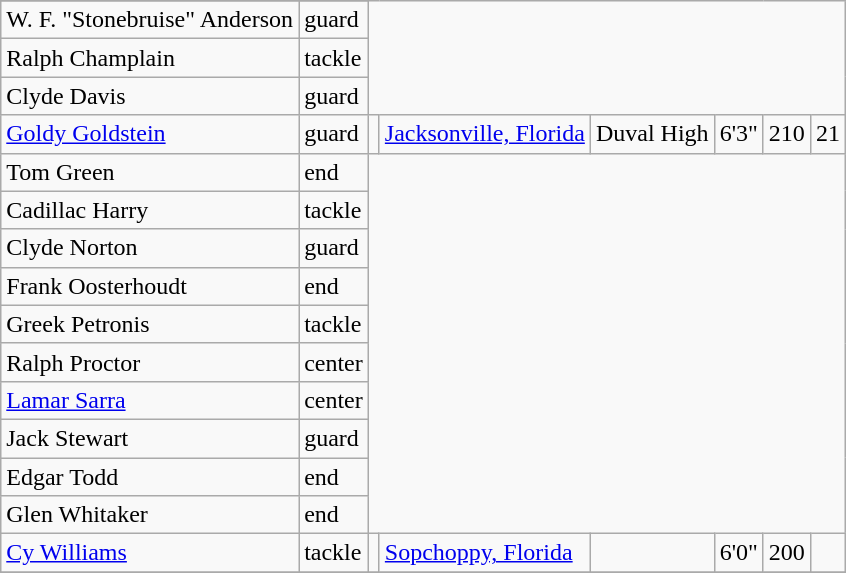<table class="wikitable">
<tr>
</tr>
<tr>
<td>W. F. "Stonebruise" Anderson</td>
<td>guard</td>
</tr>
<tr>
<td>Ralph Champlain</td>
<td>tackle</td>
</tr>
<tr>
<td>Clyde Davis</td>
<td>guard</td>
</tr>
<tr>
<td><a href='#'>Goldy Goldstein</a></td>
<td>guard</td>
<td></td>
<td><a href='#'>Jacksonville, Florida</a></td>
<td>Duval High</td>
<td>6'3"</td>
<td>210</td>
<td>21</td>
</tr>
<tr>
<td>Tom Green</td>
<td>end</td>
</tr>
<tr>
<td>Cadillac Harry</td>
<td>tackle</td>
</tr>
<tr>
<td>Clyde Norton</td>
<td>guard</td>
</tr>
<tr>
<td>Frank Oosterhoudt</td>
<td>end</td>
</tr>
<tr>
<td>Greek Petronis</td>
<td>tackle</td>
</tr>
<tr>
<td>Ralph Proctor</td>
<td>center</td>
</tr>
<tr>
<td><a href='#'>Lamar Sarra</a></td>
<td>center</td>
</tr>
<tr>
<td>Jack Stewart</td>
<td>guard</td>
</tr>
<tr>
<td>Edgar Todd</td>
<td>end</td>
</tr>
<tr>
<td>Glen Whitaker</td>
<td>end</td>
</tr>
<tr>
<td><a href='#'>Cy Williams</a></td>
<td>tackle</td>
<td></td>
<td><a href='#'>Sopchoppy, Florida</a></td>
<td></td>
<td>6'0"</td>
<td>200</td>
<td></td>
</tr>
<tr>
</tr>
</table>
